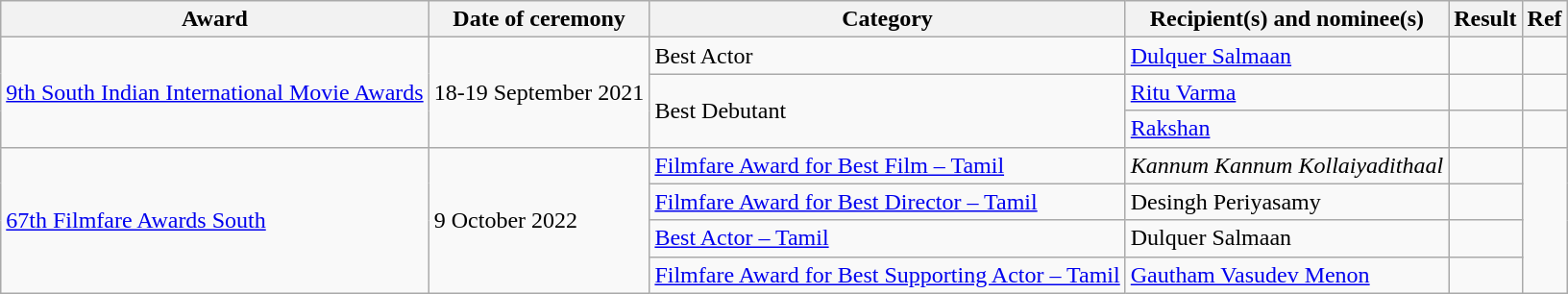<table class="wikitable plainrowheaders sortable">
<tr>
<th scope="col">Award</th>
<th scope="col">Date of ceremony</th>
<th scope="col">Category</th>
<th scope="col">Recipient(s) and nominee(s)</th>
<th scope="col">Result</th>
<th>Ref</th>
</tr>
<tr>
<td rowspan="3" scope="row"><a href='#'>9th South Indian International Movie Awards</a></td>
<td rowspan="3" style="text-align:center;">18-19 September 2021</td>
<td>Best Actor</td>
<td><a href='#'>Dulquer Salmaan</a></td>
<td></td>
<td></td>
</tr>
<tr>
<td rowspan="2">Best Debutant</td>
<td><a href='#'>Ritu Varma</a></td>
<td></td>
<td></td>
</tr>
<tr>
<td><a href='#'>Rakshan</a></td>
<td></td>
<td></td>
</tr>
<tr>
<td rowspan="4"><a href='#'>67th Filmfare Awards South</a></td>
<td rowspan="4">9 October 2022</td>
<td><a href='#'>Filmfare Award for Best Film – Tamil</a></td>
<td><em>Kannum Kannum Kollaiyadithaal</em></td>
<td></td>
<td rowspan="4"></td>
</tr>
<tr>
<td><a href='#'>Filmfare Award for Best Director – Tamil</a></td>
<td>Desingh Periyasamy</td>
<td></td>
</tr>
<tr>
<td><a href='#'>Best Actor – Tamil</a></td>
<td>Dulquer Salmaan</td>
<td></td>
</tr>
<tr>
<td><a href='#'>Filmfare Award for Best Supporting Actor – Tamil</a></td>
<td><a href='#'>Gautham Vasudev Menon</a></td>
<td></td>
</tr>
</table>
